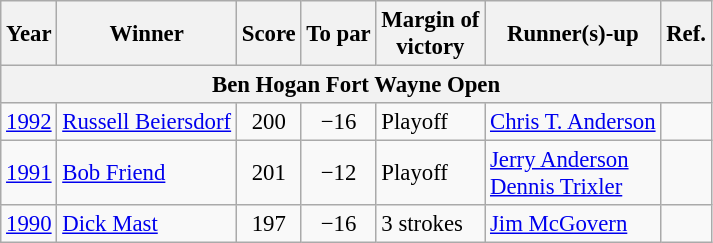<table class="wikitable" style="font-size:95%">
<tr>
<th>Year</th>
<th>Winner</th>
<th>Score</th>
<th>To par</th>
<th>Margin of<br>victory</th>
<th>Runner(s)-up</th>
<th>Ref.</th>
</tr>
<tr>
<th colspan=7>Ben Hogan Fort Wayne Open</th>
</tr>
<tr>
<td><a href='#'>1992</a></td>
<td> <a href='#'>Russell Beiersdorf</a></td>
<td align=center>200</td>
<td align=center>−16</td>
<td>Playoff</td>
<td> <a href='#'>Chris T. Anderson</a></td>
<td></td>
</tr>
<tr>
<td><a href='#'>1991</a></td>
<td> <a href='#'>Bob Friend</a></td>
<td align=center>201</td>
<td align=center>−12</td>
<td>Playoff</td>
<td> <a href='#'>Jerry Anderson</a><br> <a href='#'>Dennis Trixler</a></td>
<td></td>
</tr>
<tr>
<td><a href='#'>1990</a></td>
<td> <a href='#'>Dick Mast</a></td>
<td align=center>197</td>
<td align=center>−16</td>
<td>3 strokes</td>
<td> <a href='#'>Jim McGovern</a></td>
<td></td>
</tr>
</table>
